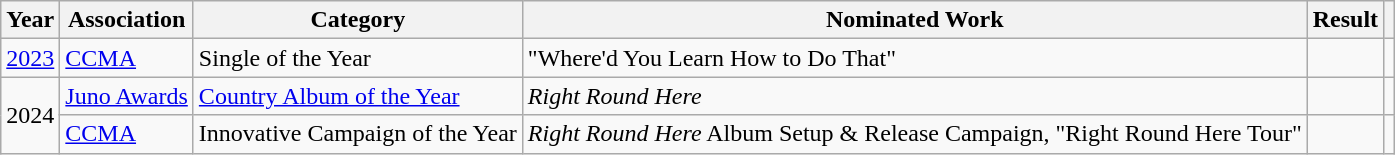<table class="wikitable">
<tr>
<th>Year</th>
<th>Association</th>
<th>Category</th>
<th>Nominated Work</th>
<th>Result</th>
<th></th>
</tr>
<tr>
<td><a href='#'>2023</a></td>
<td><a href='#'>CCMA</a></td>
<td>Single of the Year</td>
<td>"Where'd You Learn How to Do That"</td>
<td></td>
<td></td>
</tr>
<tr>
<td rowspan="2">2024</td>
<td><a href='#'>Juno Awards</a></td>
<td><a href='#'>Country Album of the Year</a></td>
<td><em>Right Round Here</em></td>
<td></td>
<td></td>
</tr>
<tr>
<td><a href='#'>CCMA</a></td>
<td>Innovative Campaign of the Year</td>
<td><em>Right Round Here</em> Album Setup & Release Campaign, "Right Round Here Tour"</td>
<td></td>
<td></td>
</tr>
</table>
